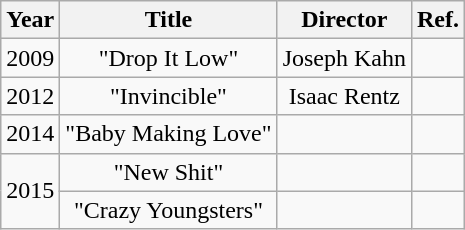<table class="wikitable" style="text-align:center;">
<tr>
<th>Year</th>
<th>Title</th>
<th>Director</th>
<th>Ref.</th>
</tr>
<tr>
<td>2009</td>
<td>"Drop It Low"</td>
<td>Joseph Kahn</td>
<td></td>
</tr>
<tr>
<td>2012</td>
<td>"Invincible"</td>
<td>Isaac Rentz</td>
<td></td>
</tr>
<tr>
<td>2014</td>
<td>"Baby Making Love"</td>
<td></td>
<td></td>
</tr>
<tr>
<td rowspan="2">2015</td>
<td>"New Shit"</td>
<td></td>
<td></td>
</tr>
<tr>
<td>"Crazy Youngsters"</td>
<td></td>
<td></td>
</tr>
</table>
